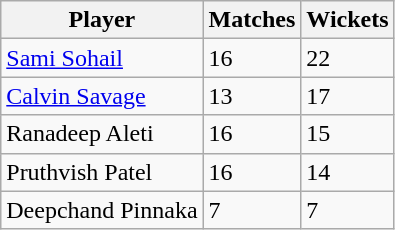<table class="wikitable">
<tr>
<th>Player</th>
<th>Matches</th>
<th>Wickets</th>
</tr>
<tr>
<td><a href='#'>Sami Sohail</a></td>
<td>16</td>
<td>22</td>
</tr>
<tr>
<td><a href='#'>Calvin Savage</a></td>
<td>13</td>
<td>17</td>
</tr>
<tr>
<td>Ranadeep Aleti</td>
<td>16</td>
<td>15</td>
</tr>
<tr>
<td>Pruthvish Patel</td>
<td>16</td>
<td>14</td>
</tr>
<tr>
<td>Deepchand Pinnaka</td>
<td>7</td>
<td>7</td>
</tr>
</table>
